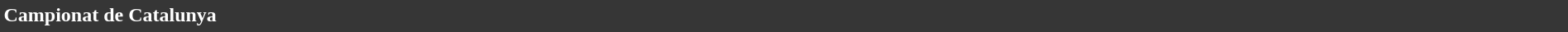<table style="width: 100%; background:#363636; color:white;">
<tr>
<td><strong>Campionat de Catalunya</strong></td>
</tr>
<tr>
</tr>
</table>
